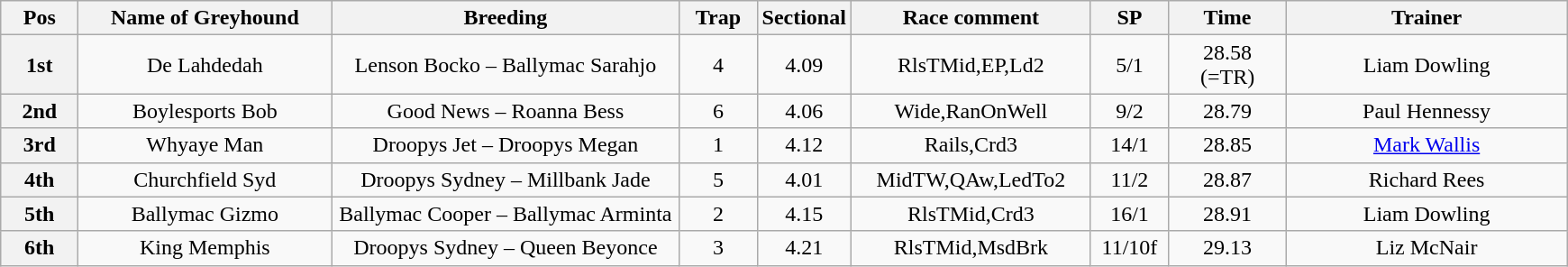<table class="wikitable" style="text-align: center">
<tr>
<th width=50>Pos</th>
<th width=180>Name of Greyhound</th>
<th width=250>Breeding</th>
<th width=50>Trap</th>
<th width=50>Sectional</th>
<th width=170>Race comment</th>
<th width=50>SP</th>
<th width=80>Time</th>
<th width=200>Trainer</th>
</tr>
<tr>
<th>1st</th>
<td>De Lahdedah</td>
<td>Lenson Bocko – Ballymac Sarahjo</td>
<td>4</td>
<td>4.09</td>
<td>RlsTMid,EP,Ld2</td>
<td>5/1</td>
<td>28.58 (=TR)</td>
<td>Liam Dowling</td>
</tr>
<tr>
<th>2nd</th>
<td>Boylesports Bob</td>
<td>Good News – Roanna Bess</td>
<td>6</td>
<td>4.06</td>
<td>Wide,RanOnWell</td>
<td>9/2</td>
<td>28.79</td>
<td>Paul Hennessy</td>
</tr>
<tr>
<th>3rd</th>
<td>Whyaye Man</td>
<td>Droopys Jet – Droopys Megan</td>
<td>1</td>
<td>4.12</td>
<td>Rails,Crd3</td>
<td>14/1</td>
<td>28.85</td>
<td><a href='#'>Mark Wallis</a></td>
</tr>
<tr>
<th>4th</th>
<td>Churchfield Syd</td>
<td>Droopys Sydney – Millbank Jade</td>
<td>5</td>
<td>4.01</td>
<td>MidTW,QAw,LedTo2</td>
<td>11/2</td>
<td>28.87</td>
<td>Richard Rees</td>
</tr>
<tr>
<th>5th</th>
<td>Ballymac Gizmo</td>
<td>Ballymac Cooper – Ballymac Arminta</td>
<td>2</td>
<td>4.15</td>
<td>RlsTMid,Crd3</td>
<td>16/1</td>
<td>28.91</td>
<td>Liam Dowling</td>
</tr>
<tr>
<th>6th</th>
<td>King Memphis</td>
<td>Droopys Sydney – Queen Beyonce</td>
<td>3</td>
<td>4.21</td>
<td>RlsTMid,MsdBrk</td>
<td>11/10f</td>
<td>29.13</td>
<td>Liz McNair</td>
</tr>
</table>
